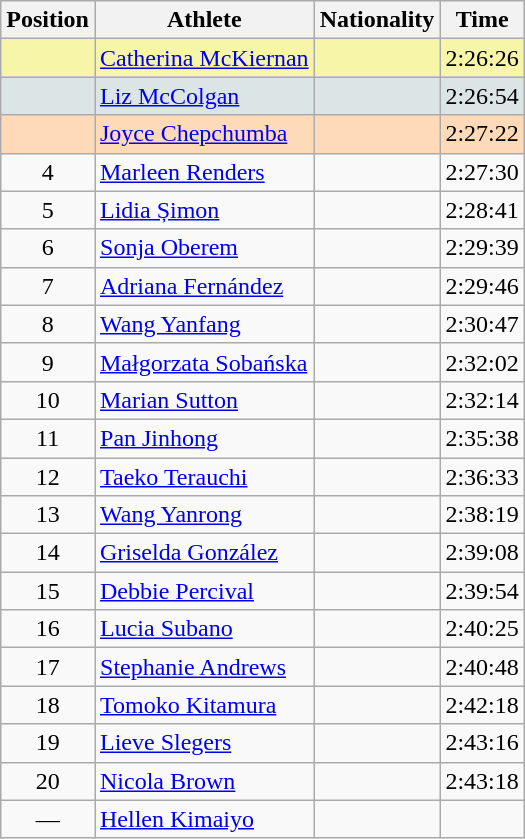<table class="wikitable sortable">
<tr>
<th>Position</th>
<th>Athlete</th>
<th>Nationality</th>
<th>Time</th>
</tr>
<tr bgcolor="#F7F6A8">
<td align=center></td>
<td><a href='#'>Catherina McKiernan</a></td>
<td></td>
<td>2:26:26</td>
</tr>
<tr bgcolor="#DCE5E5">
<td align=center></td>
<td><a href='#'>Liz McColgan</a></td>
<td></td>
<td>2:26:54</td>
</tr>
<tr bgcolor="#FFDAB9">
<td align=center></td>
<td><a href='#'>Joyce Chepchumba</a></td>
<td></td>
<td>2:27:22</td>
</tr>
<tr>
<td align=center>4</td>
<td><a href='#'>Marleen Renders</a></td>
<td></td>
<td>2:27:30</td>
</tr>
<tr>
<td align=center>5</td>
<td><a href='#'>Lidia Șimon</a></td>
<td></td>
<td>2:28:41</td>
</tr>
<tr>
<td align=center>6</td>
<td><a href='#'>Sonja Oberem</a></td>
<td></td>
<td>2:29:39</td>
</tr>
<tr>
<td align=center>7</td>
<td><a href='#'>Adriana Fernández</a></td>
<td></td>
<td>2:29:46</td>
</tr>
<tr>
<td align=center>8</td>
<td><a href='#'>Wang Yanfang</a></td>
<td></td>
<td>2:30:47</td>
</tr>
<tr>
<td align=center>9</td>
<td><a href='#'>Małgorzata Sobańska</a></td>
<td></td>
<td>2:32:02</td>
</tr>
<tr>
<td align=center>10</td>
<td><a href='#'>Marian Sutton</a></td>
<td></td>
<td>2:32:14</td>
</tr>
<tr>
<td align=center>11</td>
<td><a href='#'>Pan Jinhong</a></td>
<td></td>
<td>2:35:38</td>
</tr>
<tr>
<td align=center>12</td>
<td><a href='#'>Taeko Terauchi</a></td>
<td></td>
<td>2:36:33</td>
</tr>
<tr>
<td align=center>13</td>
<td><a href='#'>Wang Yanrong</a></td>
<td></td>
<td>2:38:19</td>
</tr>
<tr>
<td align=center>14</td>
<td><a href='#'>Griselda González</a></td>
<td></td>
<td>2:39:08</td>
</tr>
<tr>
<td align=center>15</td>
<td><a href='#'>Debbie Percival</a></td>
<td></td>
<td>2:39:54</td>
</tr>
<tr>
<td align=center>16</td>
<td><a href='#'>Lucia Subano</a></td>
<td></td>
<td>2:40:25</td>
</tr>
<tr>
<td align=center>17</td>
<td><a href='#'>Stephanie Andrews</a></td>
<td></td>
<td>2:40:48</td>
</tr>
<tr>
<td align=center>18</td>
<td><a href='#'>Tomoko Kitamura</a></td>
<td></td>
<td>2:42:18</td>
</tr>
<tr>
<td align=center>19</td>
<td><a href='#'>Lieve Slegers</a></td>
<td></td>
<td>2:43:16</td>
</tr>
<tr>
<td align=center>20</td>
<td><a href='#'>Nicola Brown</a></td>
<td></td>
<td>2:43:18</td>
</tr>
<tr>
<td align=center>—</td>
<td><a href='#'>Hellen Kimaiyo</a></td>
<td></td>
<td></td>
</tr>
</table>
